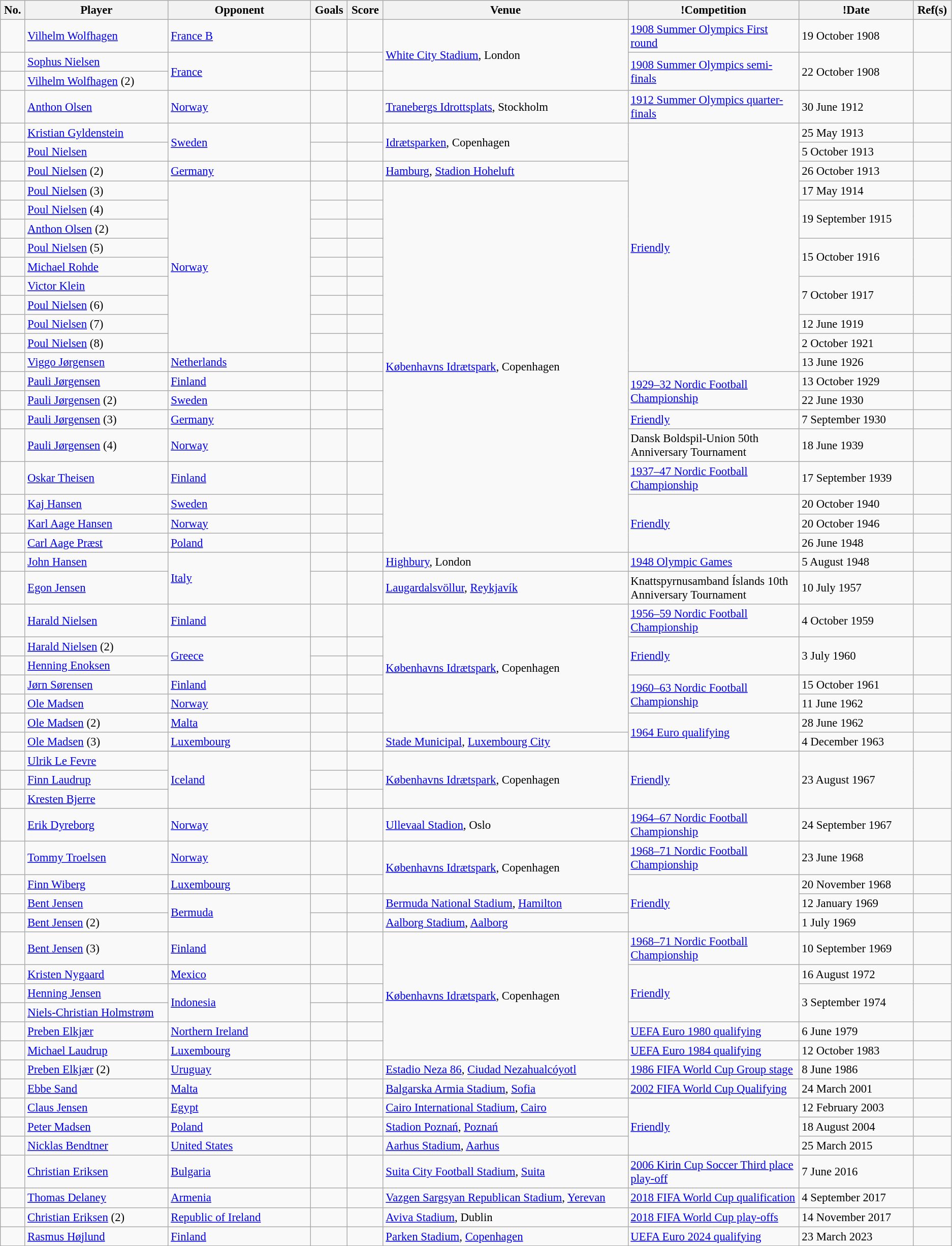<table class="wikitable sortable" style="font-size:95%;">
<tr>
<th>No.</th>
<th>Player</th>
<th width="15%">Opponent</th>
<th>Goals</th>
<th class="align:center">Score</th>
<th>Venue</th>
<th width="18%">!Competition</th>
<th width="12%">!Date</th>
<th class="unsortable">Ref(s)</th>
</tr>
<tr>
<td></td>
<td><a href='#'>Vilhelm Wolfhagen</a></td>
<td> <a href='#'>France B</a></td>
<td></td>
<td></td>
<td rowspan="3"><a href='#'>White City Stadium</a>, London</td>
<td><a href='#'>1908 Summer Olympics First round</a></td>
<td>19 October 1908</td>
<td></td>
</tr>
<tr>
<td></td>
<td><a href='#'>Sophus Nielsen</a></td>
<td rowspan="2"> <a href='#'>France</a></td>
<td></td>
<td></td>
<td rowspan="2"><a href='#'>1908 Summer Olympics semi-finals</a></td>
<td rowspan="2">22 October 1908</td>
<td rowspan="2"></td>
</tr>
<tr>
<td></td>
<td><a href='#'>Vilhelm Wolfhagen</a> (2)</td>
<td></td>
<td></td>
</tr>
<tr>
<td></td>
<td><a href='#'>Anthon Olsen</a></td>
<td> <a href='#'>Norway</a></td>
<td></td>
<td></td>
<td><a href='#'>Tranebergs Idrottsplats</a>, Stockholm</td>
<td><a href='#'>1912 Summer Olympics quarter-finals</a></td>
<td>30 June 1912</td>
<td></td>
</tr>
<tr>
<td></td>
<td><a href='#'>Kristian Gyldenstein</a></td>
<td rowspan="2"> <a href='#'>Sweden</a></td>
<td></td>
<td></td>
<td rowspan="2"><a href='#'>Idrætsparken</a>, Copenhagen</td>
<td rowspan="13"><a href='#'>Friendly</a></td>
<td>25 May 1913</td>
<td></td>
</tr>
<tr>
<td></td>
<td><a href='#'>Poul Nielsen</a></td>
<td></td>
<td></td>
<td>5 October 1913</td>
<td></td>
</tr>
<tr>
<td></td>
<td><a href='#'>Poul Nielsen</a> (2)</td>
<td> <a href='#'>Germany</a></td>
<td></td>
<td></td>
<td><a href='#'>Hamburg</a>, <a href='#'>Stadion Hoheluft</a></td>
<td>26 October 1913</td>
<td></td>
</tr>
<tr>
<td></td>
<td><a href='#'>Poul Nielsen</a> (3)</td>
<td rowspan="9"> <a href='#'>Norway</a></td>
<td></td>
<td></td>
<td rowspan="18"><a href='#'>Københavns Idrætspark</a>, Copenhagen</td>
<td>17 May 1914</td>
<td></td>
</tr>
<tr>
<td></td>
<td><a href='#'>Poul Nielsen</a> (4)</td>
<td></td>
<td></td>
<td rowspan="2">19 September 1915</td>
<td rowspan="2"></td>
</tr>
<tr>
<td></td>
<td><a href='#'>Anthon Olsen</a> (2)</td>
<td></td>
<td></td>
</tr>
<tr>
<td></td>
<td><a href='#'>Poul Nielsen</a> (5)</td>
<td></td>
<td></td>
<td rowspan="2">15 October 1916</td>
<td rowspan="2"></td>
</tr>
<tr>
<td></td>
<td><a href='#'>Michael Rohde</a></td>
<td></td>
<td></td>
</tr>
<tr>
<td></td>
<td><a href='#'>Victor Klein</a></td>
<td></td>
<td></td>
<td rowspan="2">7 October 1917</td>
<td rowspan="2"></td>
</tr>
<tr>
<td></td>
<td><a href='#'>Poul Nielsen</a> (6)</td>
<td></td>
<td></td>
</tr>
<tr>
<td></td>
<td><a href='#'>Poul Nielsen</a> (7)</td>
<td></td>
<td></td>
<td>12 June 1919</td>
<td></td>
</tr>
<tr>
<td></td>
<td><a href='#'>Poul Nielsen</a> (8)</td>
<td></td>
<td></td>
<td>2 October 1921</td>
<td></td>
</tr>
<tr>
<td></td>
<td><a href='#'>Viggo Jørgensen</a></td>
<td> <a href='#'>Netherlands</a></td>
<td></td>
<td></td>
<td>13 June 1926</td>
<td></td>
</tr>
<tr>
<td></td>
<td><a href='#'>Pauli Jørgensen</a></td>
<td> <a href='#'>Finland</a></td>
<td></td>
<td></td>
<td rowspan="2"><a href='#'>1929–32 Nordic Football Championship</a></td>
<td>13 October 1929</td>
<td></td>
</tr>
<tr>
<td></td>
<td><a href='#'>Pauli Jørgensen</a> (2)</td>
<td> <a href='#'>Sweden</a></td>
<td></td>
<td></td>
<td>22 June 1930</td>
<td></td>
</tr>
<tr>
<td></td>
<td><a href='#'>Pauli Jørgensen</a> (3)</td>
<td> <a href='#'>Germany</a></td>
<td></td>
<td></td>
<td><a href='#'>Friendly</a></td>
<td>7 September 1930</td>
<td></td>
</tr>
<tr>
<td></td>
<td><a href='#'>Pauli Jørgensen</a> (4)</td>
<td> <a href='#'>Norway</a></td>
<td></td>
<td></td>
<td>Dansk Boldspil-Union 50th Anniversary Tournament</td>
<td>18 June 1939</td>
<td></td>
</tr>
<tr>
<td></td>
<td><a href='#'>Oskar Theisen</a></td>
<td> <a href='#'>Finland</a></td>
<td></td>
<td></td>
<td><a href='#'>1937–47 Nordic Football Championship</a></td>
<td>17 September 1939</td>
<td></td>
</tr>
<tr>
<td></td>
<td><a href='#'>Kaj Hansen</a></td>
<td> <a href='#'>Sweden</a></td>
<td></td>
<td></td>
<td rowspan="3"><a href='#'>Friendly</a></td>
<td>20 October 1940</td>
<td></td>
</tr>
<tr>
<td></td>
<td><a href='#'>Karl Aage Hansen</a></td>
<td> <a href='#'>Norway</a></td>
<td></td>
<td></td>
<td>20 October 1946</td>
<td></td>
</tr>
<tr>
<td></td>
<td><a href='#'>Carl Aage Præst</a></td>
<td> <a href='#'>Poland</a></td>
<td></td>
<td></td>
<td>26 June 1948</td>
<td></td>
</tr>
<tr>
<td></td>
<td><a href='#'>John Hansen</a></td>
<td rowspan="2"> <a href='#'>Italy</a></td>
<td></td>
<td></td>
<td><a href='#'>Highbury</a>, London</td>
<td><a href='#'>1948 Olympic Games</a></td>
<td>5 August 1948</td>
<td></td>
</tr>
<tr>
<td></td>
<td><a href='#'>Egon Jensen</a></td>
<td></td>
<td></td>
<td><a href='#'>Laugardalsvöllur</a>, <a href='#'>Reykjavík</a></td>
<td>Knattspyrnusamband Íslands 10th Anniversary Tournament</td>
<td>10 July 1957</td>
<td></td>
</tr>
<tr>
<td></td>
<td><a href='#'>Harald Nielsen</a></td>
<td> <a href='#'>Finland</a></td>
<td></td>
<td></td>
<td rowspan="6"><a href='#'>Københavns Idrætspark</a>, Copenhagen</td>
<td><a href='#'>1956–59 Nordic Football Championship</a></td>
<td>4 October 1959</td>
<td></td>
</tr>
<tr>
<td></td>
<td><a href='#'>Harald Nielsen</a> (2)</td>
<td rowspan="2"> <a href='#'>Greece</a></td>
<td></td>
<td></td>
<td rowspan="2"><a href='#'>Friendly</a></td>
<td rowspan="2">3 July 1960</td>
<td rowspan="2"></td>
</tr>
<tr>
<td></td>
<td><a href='#'>Henning Enoksen</a></td>
<td></td>
<td></td>
</tr>
<tr>
<td></td>
<td><a href='#'>Jørn Sørensen</a></td>
<td> <a href='#'>Finland</a></td>
<td></td>
<td></td>
<td rowspan="2"><a href='#'>1960–63 Nordic Football Championship</a></td>
<td>15 October 1961</td>
<td></td>
</tr>
<tr>
<td></td>
<td><a href='#'>Ole Madsen</a></td>
<td> <a href='#'>Norway</a></td>
<td></td>
<td></td>
<td>11 June 1962</td>
<td></td>
</tr>
<tr>
<td></td>
<td><a href='#'>Ole Madsen</a> (2)</td>
<td> <a href='#'>Malta</a></td>
<td></td>
<td></td>
<td rowspan="2"><a href='#'>1964 Euro qualifying</a></td>
<td>28 June 1962</td>
<td></td>
</tr>
<tr>
<td></td>
<td><a href='#'>Ole Madsen</a> (3)</td>
<td> <a href='#'>Luxembourg</a></td>
<td></td>
<td></td>
<td><a href='#'>Stade Municipal</a>, <a href='#'>Luxembourg City</a></td>
<td>4 December 1963</td>
<td></td>
</tr>
<tr>
<td></td>
<td><a href='#'>Ulrik Le Fevre</a></td>
<td rowspan="3"> <a href='#'>Iceland</a></td>
<td></td>
<td></td>
<td rowspan="3"><a href='#'>Københavns Idrætspark</a>, Copenhagen</td>
<td rowspan="3"><a href='#'>Friendly</a></td>
<td rowspan="3">23 August 1967</td>
<td rowspan="3"></td>
</tr>
<tr>
<td></td>
<td><a href='#'>Finn Laudrup</a></td>
<td></td>
<td></td>
</tr>
<tr>
<td></td>
<td><a href='#'>Kresten Bjerre</a></td>
<td></td>
<td></td>
</tr>
<tr>
<td></td>
<td><a href='#'>Erik Dyreborg</a></td>
<td> <a href='#'>Norway</a></td>
<td></td>
<td></td>
<td><a href='#'>Ullevaal Stadion</a>, Oslo</td>
<td><a href='#'>1964–67 Nordic Football Championship</a></td>
<td>24 September 1967</td>
<td></td>
</tr>
<tr>
<td></td>
<td><a href='#'>Tommy Troelsen</a></td>
<td> <a href='#'>Norway</a></td>
<td></td>
<td></td>
<td rowspan="2"><a href='#'>Københavns Idrætspark</a>, Copenhagen</td>
<td><a href='#'>1968–71 Nordic Football Championship</a></td>
<td>23 June 1968</td>
<td></td>
</tr>
<tr>
<td></td>
<td><a href='#'>Finn Wiberg</a></td>
<td> <a href='#'>Luxembourg</a></td>
<td></td>
<td></td>
<td rowspan="3"><a href='#'>Friendly</a></td>
<td>20 November 1968</td>
<td></td>
</tr>
<tr>
<td></td>
<td><a href='#'>Bent Jensen</a></td>
<td rowspan="2"> <a href='#'>Bermuda</a></td>
<td></td>
<td></td>
<td><a href='#'>Bermuda National Stadium</a>, <a href='#'>Hamilton</a></td>
<td>12 January 1969</td>
<td></td>
</tr>
<tr>
<td></td>
<td><a href='#'>Bent Jensen</a> (2)</td>
<td></td>
<td></td>
<td><a href='#'>Aalborg Stadium</a>, <a href='#'>Aalborg</a></td>
<td>1 July 1969</td>
<td></td>
</tr>
<tr>
<td></td>
<td><a href='#'>Bent Jensen</a> (3)</td>
<td> <a href='#'>Finland</a></td>
<td></td>
<td></td>
<td rowspan="6"><a href='#'>Københavns Idrætspark</a>, Copenhagen</td>
<td><a href='#'>1968–71 Nordic Football Championship</a></td>
<td>10 September 1969</td>
<td></td>
</tr>
<tr>
<td></td>
<td><a href='#'>Kristen Nygaard</a></td>
<td> <a href='#'>Mexico</a></td>
<td></td>
<td></td>
<td rowspan="3"><a href='#'>Friendly</a></td>
<td>16 August 1972</td>
<td></td>
</tr>
<tr>
<td></td>
<td><a href='#'>Henning Jensen</a></td>
<td rowspan="2"> <a href='#'>Indonesia</a></td>
<td></td>
<td></td>
<td rowspan="2">3 September 1974</td>
<td rowspan="2"></td>
</tr>
<tr>
<td></td>
<td><a href='#'>Niels-Christian Holmstrøm</a></td>
<td></td>
<td></td>
</tr>
<tr>
<td></td>
<td><a href='#'>Preben Elkjær</a></td>
<td> <a href='#'>Northern Ireland</a></td>
<td></td>
<td></td>
<td><a href='#'>UEFA Euro 1980 qualifying</a></td>
<td>6 June 1979</td>
<td></td>
</tr>
<tr>
<td></td>
<td><a href='#'>Michael Laudrup</a></td>
<td> <a href='#'>Luxembourg</a></td>
<td></td>
<td></td>
<td><a href='#'>UEFA Euro 1984 qualifying</a></td>
<td>12 October 1983</td>
<td></td>
</tr>
<tr>
<td></td>
<td><a href='#'>Preben Elkjær</a> (2)</td>
<td> <a href='#'>Uruguay</a></td>
<td></td>
<td></td>
<td><a href='#'>Estadio Neza 86</a>, <a href='#'>Ciudad Nezahualcóyotl</a></td>
<td><a href='#'>1986 FIFA World Cup Group stage</a></td>
<td>8 June 1986</td>
<td></td>
</tr>
<tr>
<td></td>
<td><a href='#'>Ebbe Sand</a></td>
<td> <a href='#'>Malta</a></td>
<td></td>
<td></td>
<td><a href='#'>Balgarska Armia Stadium</a>, <a href='#'>Sofia</a></td>
<td><a href='#'>2002 FIFA World Cup Qualifying</a></td>
<td>24 March 2001</td>
<td></td>
</tr>
<tr>
<td></td>
<td><a href='#'>Claus Jensen</a></td>
<td> <a href='#'>Egypt</a></td>
<td></td>
<td></td>
<td><a href='#'>Cairo International Stadium</a>, <a href='#'>Cairo</a></td>
<td rowspan="3"><a href='#'>Friendly</a></td>
<td>12 February 2003</td>
<td></td>
</tr>
<tr>
<td></td>
<td><a href='#'>Peter Madsen</a></td>
<td> <a href='#'>Poland</a></td>
<td></td>
<td></td>
<td><a href='#'>Stadion Poznań</a>, <a href='#'>Poznań</a></td>
<td>18 August 2004</td>
<td></td>
</tr>
<tr>
<td></td>
<td><a href='#'>Nicklas Bendtner</a></td>
<td> <a href='#'>United States</a></td>
<td></td>
<td></td>
<td><a href='#'>Aarhus Stadium</a>, <a href='#'>Aarhus</a></td>
<td>25 March 2015</td>
<td></td>
</tr>
<tr>
<td></td>
<td><a href='#'>Christian Eriksen</a></td>
<td> <a href='#'>Bulgaria</a></td>
<td></td>
<td></td>
<td><a href='#'>Suita City Football Stadium</a>, <a href='#'>Suita</a></td>
<td><a href='#'>2006 Kirin Cup Soccer Third place play-off</a></td>
<td>7 June 2016</td>
<td></td>
</tr>
<tr>
<td></td>
<td><a href='#'>Thomas Delaney</a></td>
<td> <a href='#'>Armenia</a></td>
<td></td>
<td></td>
<td><a href='#'>Vazgen Sargsyan Republican Stadium</a>, <a href='#'>Yerevan</a></td>
<td><a href='#'>2018 FIFA World Cup qualification</a></td>
<td>4 September 2017</td>
<td></td>
</tr>
<tr>
<td></td>
<td><a href='#'>Christian Eriksen</a> (2)</td>
<td> <a href='#'>Republic of Ireland</a></td>
<td></td>
<td></td>
<td><a href='#'>Aviva Stadium</a>, Dublin</td>
<td><a href='#'>2018 FIFA World Cup play-offs</a></td>
<td>14 November 2017</td>
<td></td>
</tr>
<tr>
<td></td>
<td><a href='#'>Rasmus Højlund</a></td>
<td> <a href='#'>Finland</a></td>
<td></td>
<td></td>
<td><a href='#'>Parken Stadium</a>, <a href='#'>Copenhagen</a></td>
<td><a href='#'>UEFA Euro 2024 qualifying</a></td>
<td>23 March 2023</td>
<td></td>
</tr>
<tr>
</tr>
</table>
